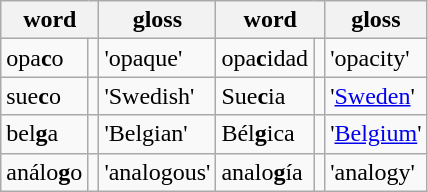<table class="wikitable">
<tr>
<th colspan="2">word</th>
<th>gloss</th>
<th colspan="2">word</th>
<th>gloss</th>
</tr>
<tr>
<td>opa<strong>c</strong>o</td>
<td></td>
<td>'opaque'</td>
<td>opa<strong>c</strong>idad</td>
<td></td>
<td>'opacity'</td>
</tr>
<tr>
<td>sue<strong>c</strong>o</td>
<td></td>
<td>'Swedish'</td>
<td>Sue<strong>c</strong>ia</td>
<td></td>
<td>'<a href='#'>Sweden</a>'</td>
</tr>
<tr>
<td>bel<strong>g</strong>a</td>
<td></td>
<td>'Belgian'</td>
<td>Bél<strong>g</strong>ica</td>
<td></td>
<td>'<a href='#'>Belgium</a>'</td>
</tr>
<tr>
<td>análo<strong>g</strong>o</td>
<td></td>
<td>'analogous'</td>
<td>analo<strong>g</strong>ía</td>
<td></td>
<td>'analogy'</td>
</tr>
</table>
